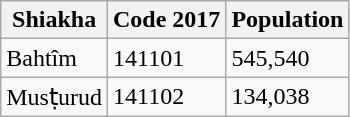<table class="wikitable">
<tr>
<th colspan="1" rowspan="1">Shiakha</th>
<th colspan="1" rowspan="1">Code 2017</th>
<th colspan="1" rowspan="1">Population</th>
</tr>
<tr>
<td>Bahtîm</td>
<td>141101</td>
<td>545,540</td>
</tr>
<tr>
<td>Musṭurud</td>
<td>141102</td>
<td>134,038</td>
</tr>
</table>
